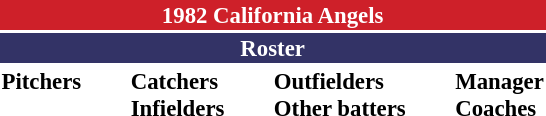<table class="toccolours" style="font-size: 95%;">
<tr>
<th colspan="10" style="background-color: #CE2029; color: #FFFFFF; text-align: center;">1982 California Angels</th>
</tr>
<tr>
<td colspan="10" style="background-color:#333366; color: white; text-align: center;"><strong>Roster</strong></td>
</tr>
<tr>
<td valign="top"><strong>Pitchers</strong><br>















</td>
<td width="25px"></td>
<td valign="top"><strong>Catchers</strong><br>

<strong>Infielders</strong>










</td>
<td width="25px"></td>
<td valign="top"><strong>Outfielders</strong><br>





<strong>Other batters</strong>
</td>
<td width="25px"></td>
<td valign="top"><strong>Manager</strong><br>
<strong>Coaches</strong>





</td>
</tr>
</table>
